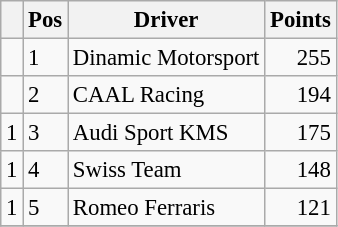<table class="wikitable" style="font-size: 95%;">
<tr>
<th></th>
<th>Pos</th>
<th>Driver</th>
<th>Points</th>
</tr>
<tr>
<td align="left"></td>
<td>1</td>
<td> Dinamic Motorsport</td>
<td align="right">255</td>
</tr>
<tr>
<td align="left"></td>
<td>2</td>
<td> CAAL Racing</td>
<td align="right">194</td>
</tr>
<tr>
<td align="left"> 1</td>
<td>3</td>
<td> Audi Sport KMS</td>
<td align="right">175</td>
</tr>
<tr>
<td align="left"> 1</td>
<td>4</td>
<td> Swiss Team</td>
<td align="right">148</td>
</tr>
<tr>
<td align="left"> 1</td>
<td>5</td>
<td> Romeo Ferraris</td>
<td align="right">121</td>
</tr>
<tr>
</tr>
</table>
